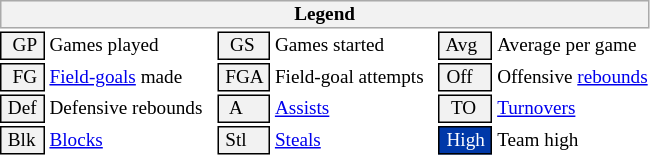<table class="toccolours" style="font-size: 80%; white-space: nowrap;">
<tr>
<th colspan="6" style="background-color: #F2F2F2; border: 1px solid #AAAAAA;">Legend</th>
</tr>
<tr>
<td style="background-color: #F2F2F2; border: 1px solid black;">  GP </td>
<td>Games played</td>
<td style="background-color: #F2F2F2; border: 1px solid black">  GS </td>
<td>Games started</td>
<td style="background-color: #F2F2F2; border: 1px solid black"> Avg </td>
<td>Average per game</td>
</tr>
<tr>
<td style="background-color: #F2F2F2; border: 1px solid black">  FG </td>
<td style="padding-right: 8px"><a href='#'>Field-goals</a> made</td>
<td style="background-color: #F2F2F2; border: 1px solid black"> FGA </td>
<td style="padding-right: 8px">Field-goal attempts</td>
<td style="background-color: #F2F2F2; border: 1px solid black;"> Off </td>
<td>Offensive <a href='#'>rebounds</a></td>
</tr>
<tr>
<td style="background-color: #F2F2F2; border: 1px solid black;"> Def </td>
<td style="padding-right: 8px">Defensive rebounds</td>
<td style="background-color: #F2F2F2; border: 1px solid black">  A </td>
<td style="padding-right: 8px"><a href='#'>Assists</a></td>
<td style="background-color: #F2F2F2; border: 1px solid black">  TO</td>
<td><a href='#'>Turnovers</a></td>
</tr>
<tr>
<td style="background-color: #F2F2F2; border: 1px solid black;"> Blk </td>
<td><a href='#'>Blocks</a></td>
<td style="background-color: #F2F2F2; border: 1px solid black"> Stl </td>
<td><a href='#'>Steals</a></td>
<td style="background:#0038A8; color:#ffffff;; border: 1px solid black"> High </td>
<td>Team high</td>
</tr>
<tr>
</tr>
</table>
